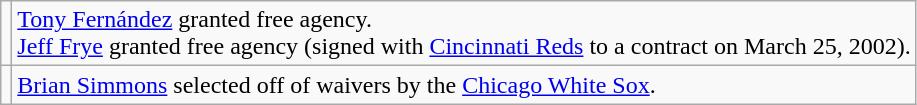<table class="wikitable">
<tr>
<td></td>
<td><a href='#'>Tony Fernández</a> granted free agency. <br><a href='#'>Jeff Frye</a> granted free agency (signed with <a href='#'>Cincinnati Reds</a> to a contract on March 25, 2002).</td>
</tr>
<tr>
<td></td>
<td><a href='#'>Brian Simmons</a> selected off of waivers by the <a href='#'>Chicago White Sox</a>.</td>
</tr>
</table>
